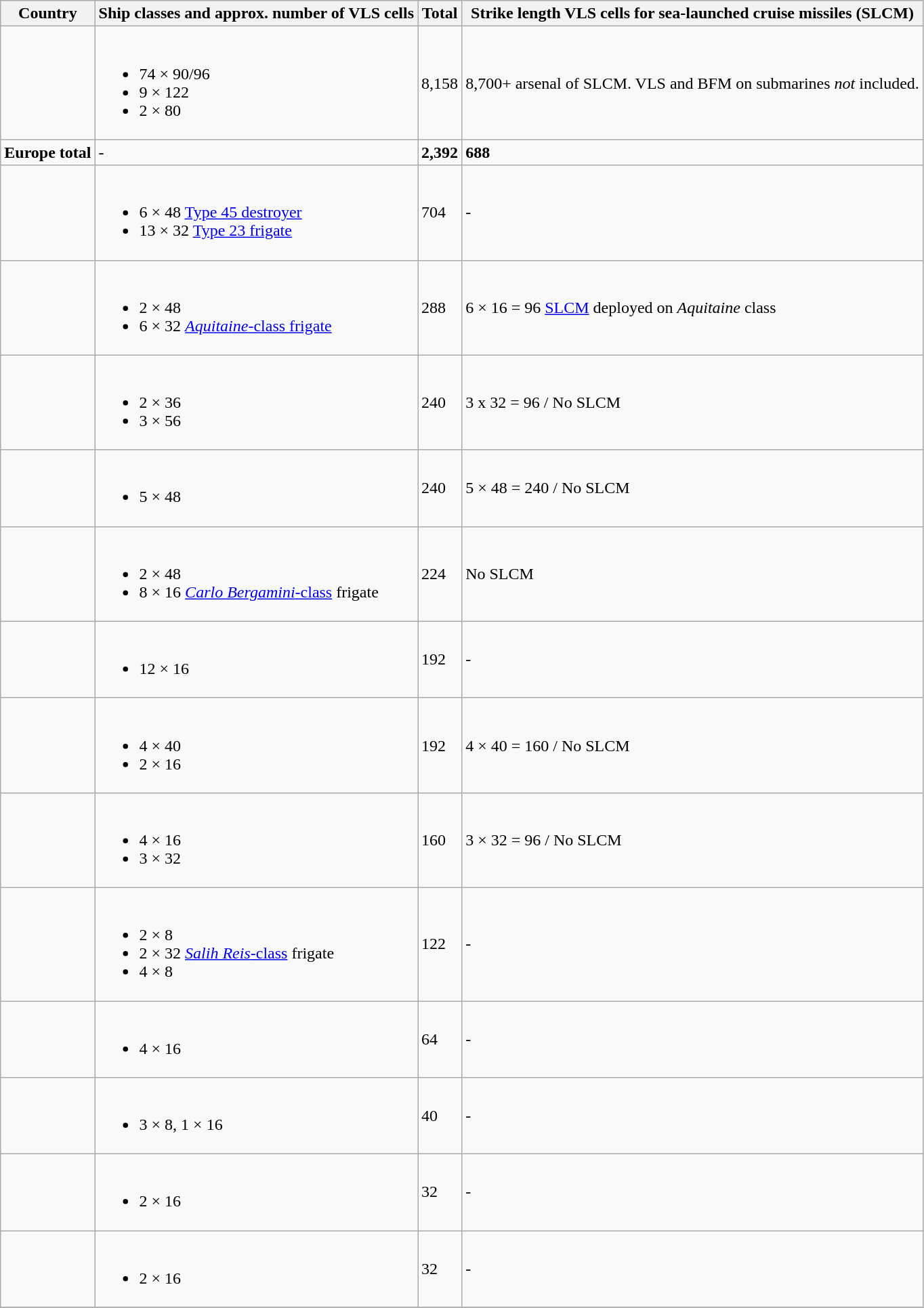<table class="wikitable sortable">
<tr>
<th>Country</th>
<th>Ship classes and approx. number of VLS cells</th>
<th>Total</th>
<th>Strike length VLS cells for sea-launched cruise missiles (SLCM)</th>
</tr>
<tr>
<td></td>
<td><br><ul><li>74 × 90/96 </li><li>9 × 122 </li><li>2 × 80 </li></ul></td>
<td>8,158</td>
<td>8,700+ arsenal of SLCM. VLS and BFM on submarines <em>not</em> included.</td>
</tr>
<tr>
<td><strong>Europe total</strong></td>
<td>-</td>
<td><strong>2,392</strong></td>
<td><strong>688</strong></td>
</tr>
<tr>
<td></td>
<td><br><ul><li>6 × 48 <a href='#'>Type 45 destroyer</a></li><li>13 × 32 <a href='#'>Type 23 frigate</a></li></ul></td>
<td>704</td>
<td>-</td>
</tr>
<tr>
<td></td>
<td><br><ul><li>2 × 48 </li><li>6 × 32 <a href='#'><em>Aquitaine</em>-class frigate</a></li></ul></td>
<td>288</td>
<td>6 × 16 = 96 <a href='#'>SLCM</a> deployed on <em>Aquitaine</em> class</td>
</tr>
<tr>
<td></td>
<td><br><ul><li>2 × 36 </li><li>3 × 56 </li></ul></td>
<td>240</td>
<td>3 x 32 = 96 / No SLCM</td>
</tr>
<tr>
<td></td>
<td><br><ul><li>5 × 48 </li></ul></td>
<td>240</td>
<td>5 × 48 = 240 / No SLCM</td>
</tr>
<tr>
<td></td>
<td><br><ul><li>2 × 48 </li><li>8 × 16 <a href='#'><em>Carlo Bergamini</em>-class</a> frigate</li></ul></td>
<td>224</td>
<td>No SLCM</td>
</tr>
<tr>
<td></td>
<td><br><ul><li>12 × 16 </li></ul></td>
<td>192</td>
<td>-</td>
</tr>
<tr>
<td></td>
<td><br><ul><li>4 × 40 </li><li>2 × 16 </li></ul></td>
<td>192</td>
<td>4 × 40 = 160 / No SLCM</td>
</tr>
<tr>
<td></td>
<td><br><ul><li>4 × 16 </li><li>3 × 32 </li></ul></td>
<td>160</td>
<td>3 × 32 = 96 / No SLCM</td>
</tr>
<tr>
<td></td>
<td><br><ul><li>2 × 8 </li><li>2 × 32 <a href='#'><em>Salih Reis</em>-class</a> frigate</li><li>4 × 8 </li></ul></td>
<td>122</td>
<td>-</td>
</tr>
<tr>
<td></td>
<td><br><ul><li>4 × 16 </li></ul></td>
<td>64</td>
<td>-</td>
</tr>
<tr>
<td></td>
<td><br><ul><li>3 × 8, 1 × 16 </li></ul></td>
<td>40</td>
<td>-</td>
</tr>
<tr>
<td></td>
<td><br><ul><li>2 × 16 </li></ul></td>
<td>32</td>
<td>-</td>
</tr>
<tr>
<td></td>
<td><br><ul><li>2 × 16 </li></ul></td>
<td>32</td>
<td>-</td>
</tr>
<tr>
</tr>
</table>
